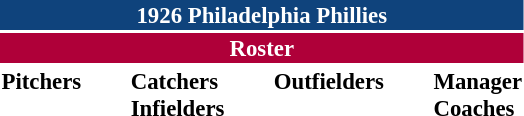<table class="toccolours" style="font-size: 95%;">
<tr>
<th colspan="10" style="background-color: #0f437c; color: white; text-align: center;">1926 Philadelphia Phillies</th>
</tr>
<tr>
<td colspan="10" style="background-color: #af0039; color: white; text-align: center;"><strong>Roster</strong></td>
</tr>
<tr>
<td valign="top"><strong>Pitchers</strong><br>









</td>
<td width="25px"></td>
<td valign="top"><strong>Catchers</strong><br>



<strong>Infielders</strong>













</td>
<td width="25px"></td>
<td valign="top"><strong>Outfielders</strong><br>




</td>
<td width="25px"></td>
<td valign="top"><strong>Manager</strong><br>
<strong>Coaches</strong>

</td>
</tr>
</table>
